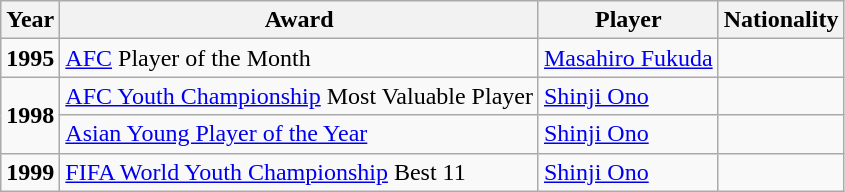<table class="wikitable">
<tr>
<th>Year</th>
<th>Award</th>
<th>Player</th>
<th>Nationality</th>
</tr>
<tr>
<td><strong>1995</strong></td>
<td><a href='#'>AFC</a> Player of the Month</td>
<td><a href='#'>Masahiro Fukuda</a></td>
<td></td>
</tr>
<tr>
<td rowspan="2"><strong>1998</strong></td>
<td><a href='#'>AFC Youth Championship</a> Most Valuable Player</td>
<td><a href='#'>Shinji Ono</a></td>
<td></td>
</tr>
<tr>
<td><a href='#'>Asian Young Player of the Year</a></td>
<td><a href='#'>Shinji Ono</a></td>
<td></td>
</tr>
<tr>
<td><strong>1999</strong></td>
<td><a href='#'>FIFA World Youth Championship</a> Best 11</td>
<td><a href='#'>Shinji Ono</a></td>
<td></td>
</tr>
</table>
